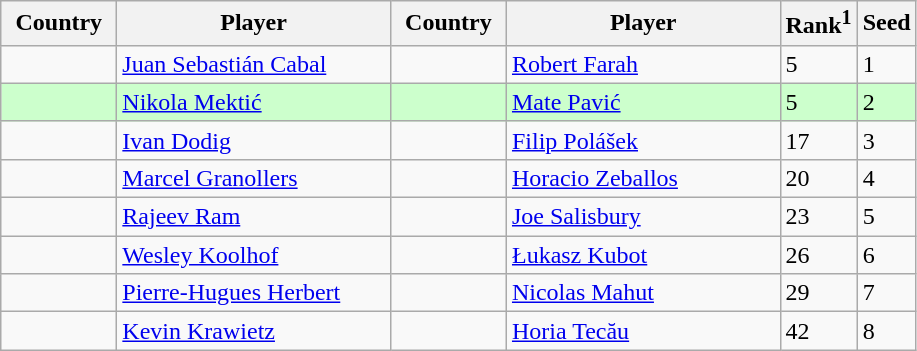<table class="sortable wikitable">
<tr>
<th width="70">Country</th>
<th width="175">Player</th>
<th width="70">Country</th>
<th width="175">Player</th>
<th>Rank<sup>1</sup></th>
<th>Seed</th>
</tr>
<tr>
<td></td>
<td><a href='#'>Juan Sebastián Cabal</a></td>
<td></td>
<td><a href='#'>Robert Farah</a></td>
<td>5</td>
<td>1</td>
</tr>
<tr style="background:#cfc;">
<td></td>
<td><a href='#'>Nikola Mektić</a></td>
<td></td>
<td><a href='#'>Mate Pavić</a></td>
<td>5</td>
<td>2</td>
</tr>
<tr>
<td></td>
<td><a href='#'>Ivan Dodig</a></td>
<td></td>
<td><a href='#'>Filip Polášek</a></td>
<td>17</td>
<td>3</td>
</tr>
<tr>
<td></td>
<td><a href='#'>Marcel Granollers</a></td>
<td></td>
<td><a href='#'>Horacio Zeballos</a></td>
<td>20</td>
<td>4</td>
</tr>
<tr>
<td></td>
<td><a href='#'>Rajeev Ram</a></td>
<td></td>
<td><a href='#'>Joe Salisbury</a></td>
<td>23</td>
<td>5</td>
</tr>
<tr>
<td></td>
<td><a href='#'>Wesley Koolhof</a></td>
<td></td>
<td><a href='#'>Łukasz Kubot</a></td>
<td>26</td>
<td>6</td>
</tr>
<tr>
<td></td>
<td><a href='#'>Pierre-Hugues Herbert</a></td>
<td></td>
<td><a href='#'>Nicolas Mahut</a></td>
<td>29</td>
<td>7</td>
</tr>
<tr>
<td></td>
<td><a href='#'>Kevin Krawietz</a></td>
<td></td>
<td><a href='#'>Horia Tecău</a></td>
<td>42</td>
<td>8</td>
</tr>
</table>
